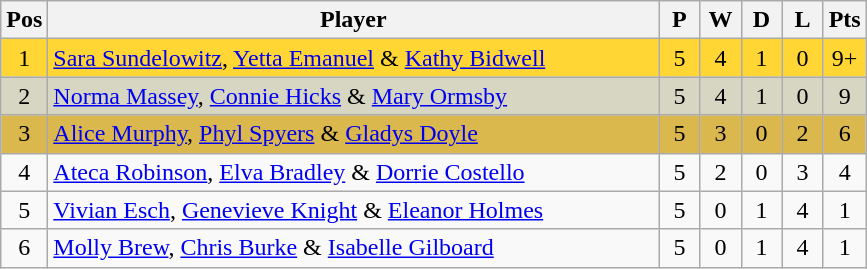<table class="wikitable" style="font-size: 100%">
<tr>
<th width=20>Pos</th>
<th width=400>Player</th>
<th width=20>P</th>
<th width=20>W</th>
<th width=20>D</th>
<th width=20>L</th>
<th width=20>Pts</th>
</tr>
<tr align=center style="background: #FFD633;">
<td>1</td>
<td align="left"> <a href='#'>Sara Sundelowitz</a>, <a href='#'>Yetta Emanuel</a> & <a href='#'>Kathy Bidwell</a></td>
<td>5</td>
<td>4</td>
<td>1</td>
<td>0</td>
<td>9+</td>
</tr>
<tr align=center style="background: #D6D6C2;">
<td>2</td>
<td align="left"> <a href='#'>Norma Massey</a>, <a href='#'>Connie Hicks</a> & <a href='#'>Mary Ormsby</a></td>
<td>5</td>
<td>4</td>
<td>1</td>
<td>0</td>
<td>9</td>
</tr>
<tr align=center style="background: #DBB84D;">
<td>3</td>
<td align="left"> <a href='#'>Alice Murphy</a>, <a href='#'>Phyl Spyers</a> & <a href='#'>Gladys Doyle</a></td>
<td>5</td>
<td>3</td>
<td>0</td>
<td>2</td>
<td>6</td>
</tr>
<tr align=center>
<td>4</td>
<td align="left"> <a href='#'>Ateca Robinson</a>, <a href='#'>Elva Bradley</a> & <a href='#'>Dorrie Costello</a></td>
<td>5</td>
<td>2</td>
<td>0</td>
<td>3</td>
<td>4</td>
</tr>
<tr align=center>
<td>5</td>
<td align="left"> <a href='#'>Vivian Esch</a>, <a href='#'>Genevieve Knight</a> & <a href='#'>Eleanor Holmes</a></td>
<td>5</td>
<td>0</td>
<td>1</td>
<td>4</td>
<td>1</td>
</tr>
<tr align=center>
<td>6</td>
<td align="left"> <a href='#'>Molly Brew</a>, <a href='#'>Chris Burke</a> & <a href='#'>Isabelle Gilboard</a></td>
<td>5</td>
<td>0</td>
<td>1</td>
<td>4</td>
<td>1</td>
</tr>
</table>
